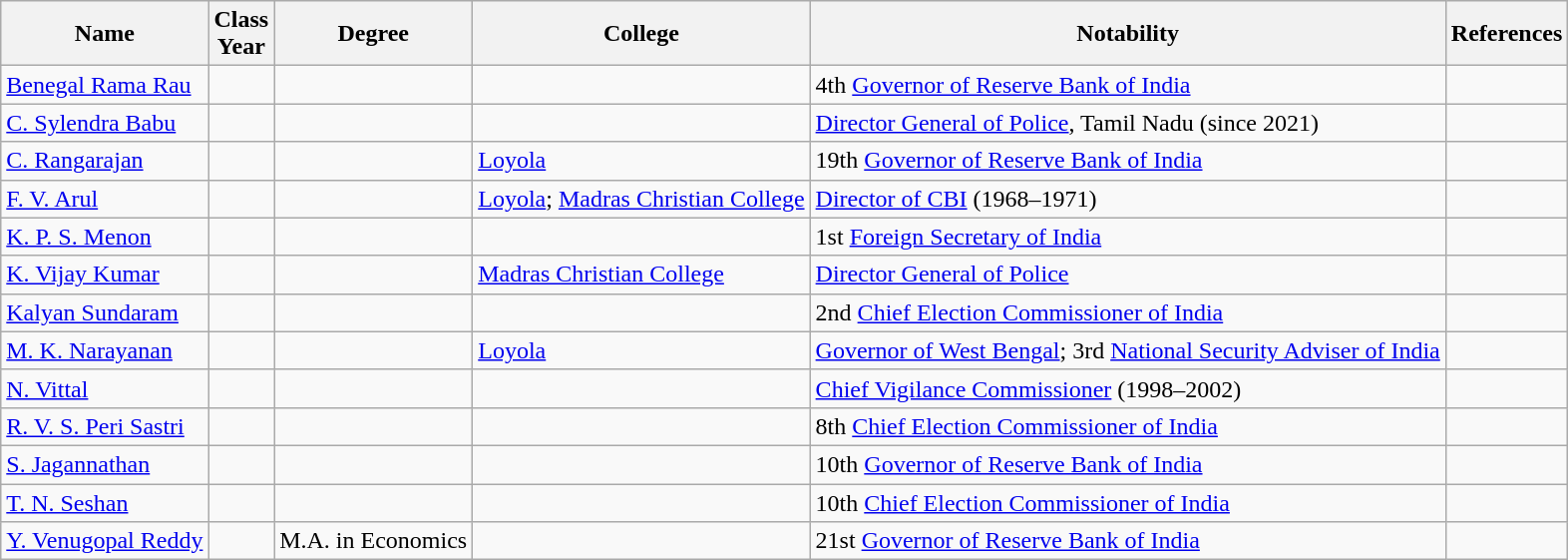<table class="wikitable">
<tr>
<th>Name</th>
<th>Class<br>Year</th>
<th>Degree</th>
<th>College</th>
<th>Notability</th>
<th>References</th>
</tr>
<tr>
<td><a href='#'>Benegal Rama Rau</a></td>
<td></td>
<td></td>
<td></td>
<td>4th <a href='#'>Governor of Reserve Bank of India</a></td>
<td></td>
</tr>
<tr>
<td><a href='#'>C. Sylendra Babu</a></td>
<td></td>
<td></td>
<td></td>
<td><a href='#'>Director General of Police</a>, Tamil Nadu (since 2021)</td>
<td></td>
</tr>
<tr>
<td><a href='#'>C. Rangarajan</a></td>
<td></td>
<td></td>
<td><a href='#'>Loyola</a></td>
<td>19th <a href='#'>Governor of Reserve Bank of India</a></td>
<td></td>
</tr>
<tr>
<td><a href='#'>F. V. Arul</a></td>
<td></td>
<td></td>
<td><a href='#'>Loyola</a>; <a href='#'>Madras Christian College</a></td>
<td><a href='#'>Director of CBI</a> (1968–1971)</td>
<td></td>
</tr>
<tr>
<td><a href='#'>K. P. S. Menon</a></td>
<td></td>
<td></td>
<td></td>
<td>1st <a href='#'>Foreign Secretary of India</a></td>
<td></td>
</tr>
<tr>
<td><a href='#'>K. Vijay Kumar</a></td>
<td></td>
<td></td>
<td><a href='#'>Madras Christian College</a></td>
<td><a href='#'>Director General of Police</a></td>
<td></td>
</tr>
<tr>
<td><a href='#'>Kalyan Sundaram</a></td>
<td></td>
<td></td>
<td></td>
<td>2nd <a href='#'>Chief Election Commissioner of India</a></td>
<td></td>
</tr>
<tr>
<td><a href='#'>M. K. Narayanan</a></td>
<td></td>
<td></td>
<td><a href='#'>Loyola</a></td>
<td><a href='#'>Governor of West Bengal</a>; 3rd <a href='#'>National Security Adviser of India</a></td>
<td></td>
</tr>
<tr>
<td><a href='#'>N. Vittal</a></td>
<td></td>
<td></td>
<td></td>
<td><a href='#'>Chief Vigilance Commissioner</a> (1998–2002)</td>
<td></td>
</tr>
<tr>
<td><a href='#'>R. V. S. Peri Sastri</a></td>
<td></td>
<td></td>
<td></td>
<td>8th <a href='#'>Chief Election Commissioner of India</a></td>
<td></td>
</tr>
<tr>
<td><a href='#'>S. Jagannathan</a></td>
<td></td>
<td></td>
<td></td>
<td>10th <a href='#'>Governor of Reserve Bank of India</a></td>
<td></td>
</tr>
<tr>
<td><a href='#'>T. N. Seshan</a></td>
<td></td>
<td></td>
<td></td>
<td>10th <a href='#'>Chief Election Commissioner of India</a></td>
<td></td>
</tr>
<tr>
<td><a href='#'>Y. Venugopal Reddy</a></td>
<td></td>
<td>M.A. in Economics</td>
<td></td>
<td>21st <a href='#'>Governor of Reserve Bank of India</a></td>
<td></td>
</tr>
</table>
